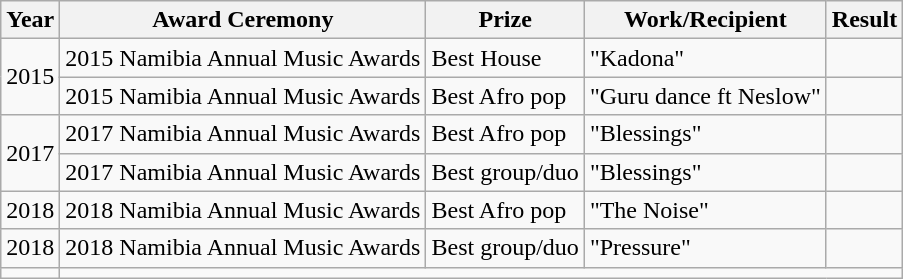<table class="wikitable">
<tr>
<th>Year</th>
<th>Award Ceremony</th>
<th>Prize</th>
<th>Work/Recipient</th>
<th>Result</th>
</tr>
<tr>
<td rowspan="2"><div>2015</div></td>
<td>2015 Namibia Annual Music Awards</td>
<td>Best House</td>
<td>"Kadona"</td>
<td></td>
</tr>
<tr>
<td>2015 Namibia Annual Music Awards</td>
<td>Best Afro pop</td>
<td>"Guru dance ft Neslow"</td>
<td></td>
</tr>
<tr>
<td rowspan="2"><div>2017</div></td>
<td>2017 Namibia Annual Music Awards</td>
<td>Best Afro pop</td>
<td>"Blessings"</td>
<td></td>
</tr>
<tr>
<td>2017 Namibia Annual Music Awards</td>
<td>Best group/duo</td>
<td>"Blessings"</td>
<td></td>
</tr>
<tr>
<td>2018</td>
<td>2018 Namibia Annual Music Awards</td>
<td>Best Afro pop</td>
<td>"The Noise"</td>
<td></td>
</tr>
<tr>
<td>2018</td>
<td>2018 Namibia Annual Music Awards</td>
<td>Best group/duo</td>
<td>"Pressure"</td>
<td></td>
</tr>
<tr>
<td></td>
</tr>
</table>
